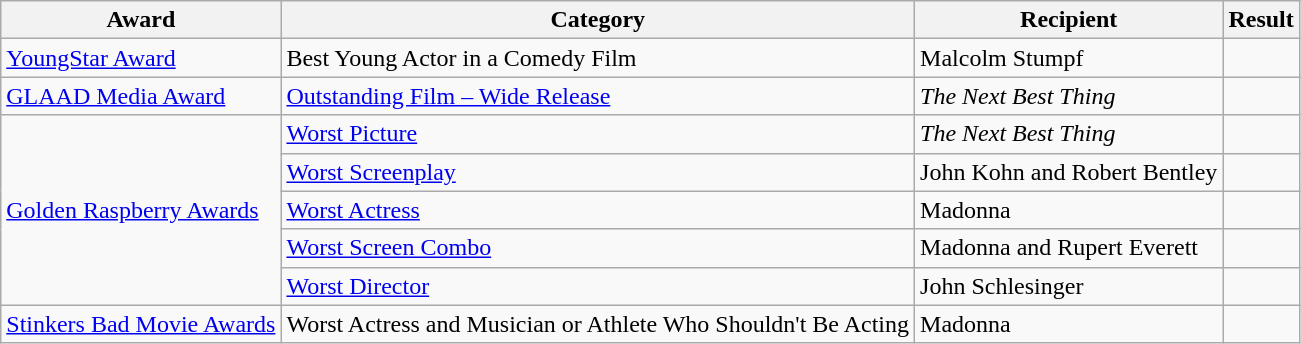<table class="wikitable">
<tr>
<th>Award</th>
<th>Category</th>
<th>Recipient</th>
<th>Result</th>
</tr>
<tr>
<td><a href='#'>YoungStar Award</a></td>
<td>Best Young Actor in a Comedy Film</td>
<td>Malcolm Stumpf</td>
<td></td>
</tr>
<tr>
<td><a href='#'>GLAAD Media Award</a></td>
<td><a href='#'>Outstanding Film – Wide Release</a></td>
<td><em>The Next Best Thing</em></td>
<td></td>
</tr>
<tr>
<td rowspan="5"><a href='#'>Golden Raspberry Awards</a></td>
<td><a href='#'>Worst Picture</a></td>
<td><em>The Next Best Thing</em></td>
<td></td>
</tr>
<tr>
<td><a href='#'>Worst Screenplay</a></td>
<td>John Kohn and Robert Bentley</td>
<td></td>
</tr>
<tr>
<td><a href='#'>Worst Actress</a></td>
<td>Madonna</td>
<td></td>
</tr>
<tr>
<td><a href='#'>Worst Screen Combo</a></td>
<td>Madonna and Rupert Everett</td>
<td></td>
</tr>
<tr>
<td><a href='#'>Worst Director</a></td>
<td>John Schlesinger</td>
<td></td>
</tr>
<tr>
<td><a href='#'>Stinkers Bad Movie Awards</a></td>
<td>Worst Actress and Musician or Athlete Who Shouldn't Be Acting</td>
<td>Madonna</td>
<td></td>
</tr>
</table>
